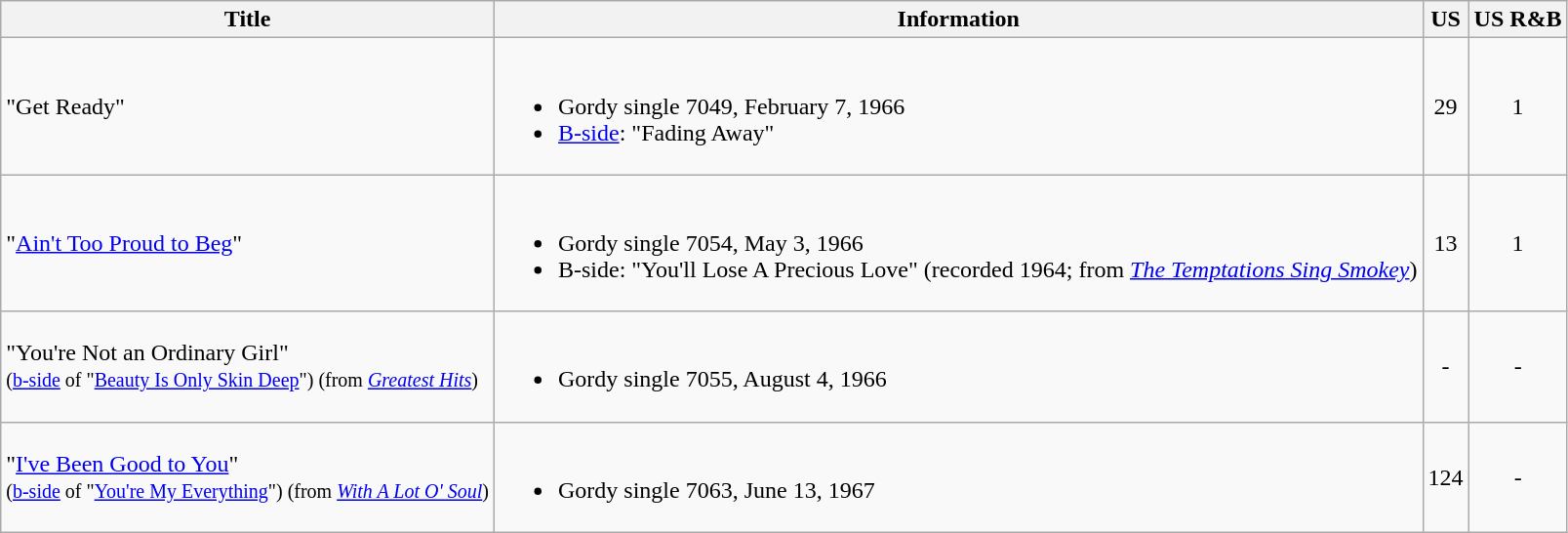<table class="wikitable">
<tr>
<th>Title</th>
<th>Information</th>
<th>US</th>
<th>US R&B</th>
</tr>
<tr>
<td>"Get Ready"</td>
<td><br><ul><li>Gordy single 7049, February 7, 1966</li><li><a href='#'>B-side</a>: "Fading Away"</li></ul></td>
<td align="center">29</td>
<td align="center">1</td>
</tr>
<tr>
<td>"<a href='#'>Ain't Too Proud to Beg</a>"</td>
<td><br><ul><li>Gordy single 7054, May 3, 1966</li><li>B-side: "You'll Lose A Precious Love" (recorded 1964; from <em><a href='#'>The Temptations Sing Smokey</a></em>)</li></ul></td>
<td align="center">13</td>
<td align="center">1</td>
</tr>
<tr>
<td>"You're Not an Ordinary Girl"<br><small>(<a href='#'>b-side</a> of "<a href='#'>Beauty Is Only Skin Deep</a>") (from <em><a href='#'>Greatest Hits</a></em>)</small></td>
<td><br><ul><li>Gordy single 7055, August 4, 1966</li></ul></td>
<td align="center">-</td>
<td align="center">-</td>
</tr>
<tr>
<td>"<a href='#'>I've Been Good to You</a>"<br><small>(<a href='#'>b-side</a> of "<a href='#'>You're My Everything</a>") (from <em><a href='#'>With A Lot O' Soul</a></em>)</small></td>
<td><br><ul><li>Gordy single 7063, June 13, 1967</li></ul></td>
<td align="center">124</td>
<td align="center">-</td>
</tr>
</table>
